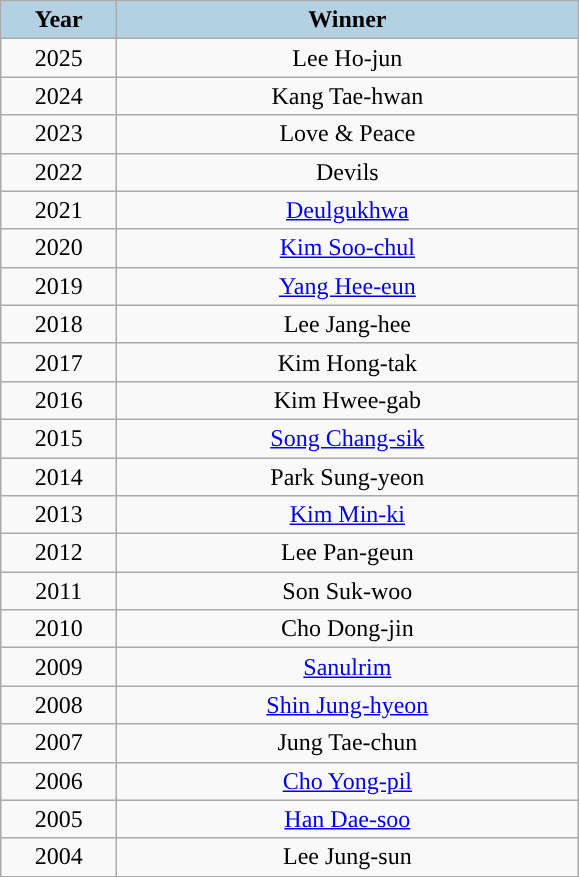<table class="wikitable" style="text-align: center">
<tr>
<th width="70" style="background:#b3d1e3;">Year</th>
<th width="300" style="background:#b3d1e3;">Winner</th>
</tr>
<tr>
<td>2025</td>
<td>Lee Ho-jun</td>
</tr>
<tr>
<td>2024</td>
<td>Kang Tae-hwan</td>
</tr>
<tr>
<td>2023</td>
<td>Love & Peace</td>
</tr>
<tr>
<td>2022</td>
<td>Devils</td>
</tr>
<tr>
<td>2021</td>
<td><a href='#'>Deulgukhwa</a></td>
</tr>
<tr>
<td>2020</td>
<td><a href='#'>Kim Soo-chul</a></td>
</tr>
<tr>
<td>2019</td>
<td><a href='#'>Yang Hee-eun</a></td>
</tr>
<tr>
<td>2018</td>
<td>Lee Jang-hee</td>
</tr>
<tr>
<td>2017</td>
<td>Kim Hong-tak</td>
</tr>
<tr>
<td>2016</td>
<td>Kim Hwee-gab</td>
</tr>
<tr>
<td>2015</td>
<td><a href='#'>Song Chang-sik</a></td>
</tr>
<tr>
<td>2014</td>
<td>Park Sung-yeon</td>
</tr>
<tr>
<td>2013</td>
<td><a href='#'>Kim Min-ki</a></td>
</tr>
<tr>
<td>2012</td>
<td>Lee Pan-geun</td>
</tr>
<tr>
<td>2011</td>
<td>Son Suk-woo</td>
</tr>
<tr>
<td>2010</td>
<td>Cho Dong-jin</td>
</tr>
<tr>
<td>2009</td>
<td><a href='#'>Sanulrim</a></td>
</tr>
<tr>
<td>2008</td>
<td><a href='#'>Shin Jung-hyeon</a></td>
</tr>
<tr>
<td>2007</td>
<td>Jung Tae-chun</td>
</tr>
<tr>
<td>2006</td>
<td><a href='#'>Cho Yong-pil</a></td>
</tr>
<tr>
<td>2005</td>
<td><a href='#'>Han Dae-soo</a></td>
</tr>
<tr>
<td>2004</td>
<td>Lee Jung-sun</td>
</tr>
</table>
